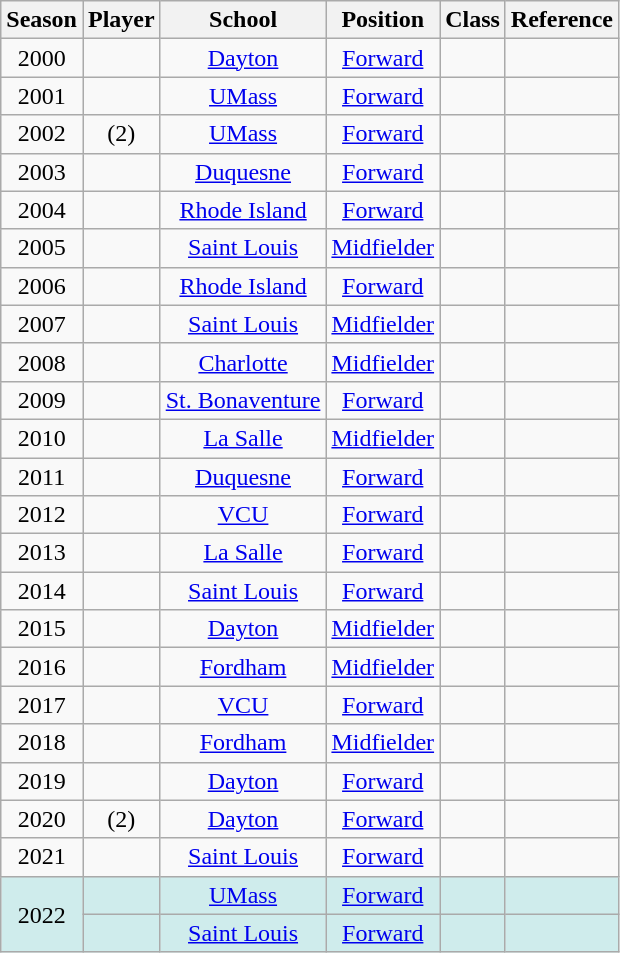<table class="wikitable sortable">
<tr>
<th>Season</th>
<th>Player</th>
<th>School</th>
<th>Position</th>
<th>Class</th>
<th class="unsortable">Reference</th>
</tr>
<tr>
<td align="center">2000</td>
<td align="center"></td>
<td align="center"><a href='#'>Dayton</a></td>
<td align="center"><a href='#'>Forward</a></td>
<td align="center"></td>
<td align="center"></td>
</tr>
<tr>
<td align="center">2001</td>
<td align="center"></td>
<td align="center"><a href='#'>UMass</a></td>
<td align="center"><a href='#'>Forward</a></td>
<td align="center"></td>
<td align="center"></td>
</tr>
<tr>
<td align="center">2002</td>
<td align="center"> (2)</td>
<td align="center"><a href='#'>UMass</a></td>
<td align="center"><a href='#'>Forward</a></td>
<td align="center"></td>
<td align="center"></td>
</tr>
<tr>
<td align="center">2003</td>
<td align="center"></td>
<td align="center"><a href='#'>Duquesne</a></td>
<td align="center"><a href='#'>Forward</a></td>
<td align="center"></td>
<td align="center"></td>
</tr>
<tr>
<td align="center">2004</td>
<td align="center"></td>
<td align="center"><a href='#'>Rhode Island</a></td>
<td align="center"><a href='#'>Forward</a></td>
<td align="center"></td>
<td align="center"></td>
</tr>
<tr>
<td align="center">2005</td>
<td align="center"></td>
<td align="center"><a href='#'>Saint Louis</a></td>
<td align="center"><a href='#'>Midfielder</a></td>
<td align="center"></td>
<td align="center"></td>
</tr>
<tr>
<td align="center">2006</td>
<td align="center"></td>
<td align="center"><a href='#'>Rhode Island</a></td>
<td align="center"><a href='#'>Forward</a></td>
<td align="center"></td>
<td align="center"></td>
</tr>
<tr>
<td align="center">2007</td>
<td align="center"></td>
<td align="center"><a href='#'>Saint Louis</a></td>
<td align="center"><a href='#'>Midfielder</a></td>
<td align="center"></td>
<td align="center"></td>
</tr>
<tr>
<td align="center">2008</td>
<td align="center"></td>
<td align="center"><a href='#'>Charlotte</a></td>
<td align="center"><a href='#'>Midfielder</a></td>
<td align="center"></td>
<td align="center"></td>
</tr>
<tr>
<td align="center">2009</td>
<td align="center"></td>
<td align="center"><a href='#'>St. Bonaventure</a></td>
<td align="center"><a href='#'>Forward</a></td>
<td align="center"></td>
<td align="center"></td>
</tr>
<tr>
<td align="center">2010</td>
<td align="center"></td>
<td align="center"><a href='#'>La Salle</a></td>
<td align="center"><a href='#'>Midfielder</a></td>
<td align="center"></td>
<td align="center"></td>
</tr>
<tr>
<td align="center">2011</td>
<td align="center"></td>
<td align="center"><a href='#'>Duquesne</a></td>
<td align="center"><a href='#'>Forward</a></td>
<td align="center"></td>
<td align="center"></td>
</tr>
<tr>
<td align="center">2012</td>
<td align="center"></td>
<td align="center"><a href='#'>VCU</a></td>
<td align="center"><a href='#'>Forward</a></td>
<td align="center"></td>
<td align="center"></td>
</tr>
<tr>
<td align="center">2013</td>
<td align="center"></td>
<td align="center"><a href='#'>La Salle</a></td>
<td align="center"><a href='#'>Forward</a></td>
<td align="center"></td>
<td align="center"></td>
</tr>
<tr>
<td align="center">2014</td>
<td align="center"></td>
<td align="center"><a href='#'>Saint Louis</a></td>
<td align="center"><a href='#'>Forward</a></td>
<td align="center"></td>
<td align="center"></td>
</tr>
<tr>
<td align="center">2015</td>
<td align="center"></td>
<td align="center"><a href='#'>Dayton</a></td>
<td align="center"><a href='#'>Midfielder</a></td>
<td align="center"></td>
<td align="center"></td>
</tr>
<tr>
<td align="center">2016</td>
<td align="center"></td>
<td align="center"><a href='#'>Fordham</a></td>
<td align="center"><a href='#'>Midfielder</a></td>
<td align="center"></td>
<td align="center"></td>
</tr>
<tr>
<td align="center">2017</td>
<td align="center"></td>
<td align="center"><a href='#'>VCU</a></td>
<td align="center"><a href='#'>Forward</a></td>
<td align="center"></td>
<td align="center"></td>
</tr>
<tr>
<td align="center">2018</td>
<td align="center"></td>
<td align="center"><a href='#'>Fordham</a></td>
<td align="center"><a href='#'>Midfielder</a></td>
<td align="center"></td>
<td align="center"></td>
</tr>
<tr>
<td align="center">2019</td>
<td align="center"></td>
<td align="center"><a href='#'>Dayton</a></td>
<td align="center"><a href='#'>Forward</a></td>
<td align="center"></td>
<td align="center"></td>
</tr>
<tr>
<td align="center">2020</td>
<td align="center"> (2)</td>
<td align="center"><a href='#'>Dayton</a></td>
<td align="center"><a href='#'>Forward</a></td>
<td align="center"></td>
<td align="center"></td>
</tr>
<tr>
<td align="center">2021</td>
<td align="center"></td>
<td align="center"><a href='#'>Saint Louis</a></td>
<td align="center"><a href='#'>Forward</a></td>
<td align="center"></td>
<td align="center"></td>
</tr>
<tr style="background-color:#CFECEC;">
<td align="center" rowspan="2">2022</td>
<td align="center"></td>
<td align="center"><a href='#'>UMass</a></td>
<td align="center"><a href='#'>Forward</a></td>
<td align="center"></td>
<td align="center"></td>
</tr>
<tr style="background-color:#CFECEC;">
<td align="center"></td>
<td align="center"><a href='#'>Saint Louis</a></td>
<td align="center"><a href='#'>Forward</a></td>
<td align="center"></td>
<td align="center"></td>
</tr>
</table>
